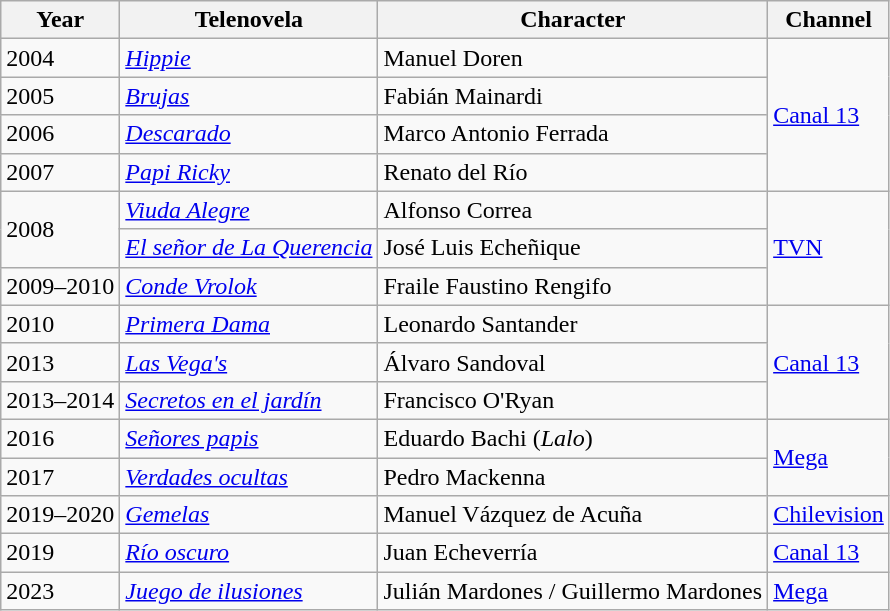<table class="wikitable">
<tr>
<th>Year</th>
<th>Telenovela</th>
<th>Character</th>
<th>Channel</th>
</tr>
<tr>
<td>2004</td>
<td><em><a href='#'>Hippie</a></em></td>
<td>Manuel Doren</td>
<td rowspan="4"><a href='#'>Canal 13</a></td>
</tr>
<tr>
<td>2005</td>
<td><em><a href='#'>Brujas</a></em></td>
<td>Fabián Mainardi</td>
</tr>
<tr>
<td>2006</td>
<td><em><a href='#'>Descarado</a></em></td>
<td>Marco Antonio Ferrada</td>
</tr>
<tr>
<td>2007</td>
<td><em><a href='#'>Papi Ricky</a></em></td>
<td>Renato del Río</td>
</tr>
<tr>
<td rowspan="2">2008</td>
<td><em><a href='#'>Viuda Alegre</a></em></td>
<td>Alfonso Correa</td>
<td rowspan="3"><a href='#'>TVN</a></td>
</tr>
<tr>
<td><em><a href='#'>El señor de La Querencia</a></em></td>
<td>José Luis Echeñique</td>
</tr>
<tr>
<td>2009–2010</td>
<td><em><a href='#'>Conde Vrolok</a></em></td>
<td>Fraile Faustino Rengifo</td>
</tr>
<tr>
<td>2010</td>
<td><em><a href='#'>Primera Dama</a></em></td>
<td>Leonardo Santander</td>
<td rowspan="3"><a href='#'>Canal 13</a></td>
</tr>
<tr>
<td>2013</td>
<td><em><a href='#'>Las Vega's</a></em></td>
<td>Álvaro Sandoval</td>
</tr>
<tr>
<td>2013–2014</td>
<td><em><a href='#'>Secretos en el jardín</a></em></td>
<td>Francisco O'Ryan</td>
</tr>
<tr>
<td>2016</td>
<td><em><a href='#'>Señores papis</a></em></td>
<td>Eduardo Bachi (<em>Lalo</em>)</td>
<td rowspan="2"><a href='#'>Mega</a></td>
</tr>
<tr>
<td>2017</td>
<td><em><a href='#'>Verdades ocultas</a></em></td>
<td>Pedro Mackenna</td>
</tr>
<tr>
<td>2019–2020</td>
<td><em><a href='#'>Gemelas</a></em></td>
<td>Manuel Vázquez de Acuña</td>
<td><a href='#'>Chilevision</a></td>
</tr>
<tr>
<td>2019</td>
<td><em><a href='#'>Río oscuro</a></em></td>
<td>Juan Echeverría</td>
<td><a href='#'>Canal 13</a></td>
</tr>
<tr>
<td>2023</td>
<td><em><a href='#'>Juego de ilusiones</a></em></td>
<td>Julián Mardones / Guillermo Mardones</td>
<td><a href='#'>Mega</a></td>
</tr>
</table>
